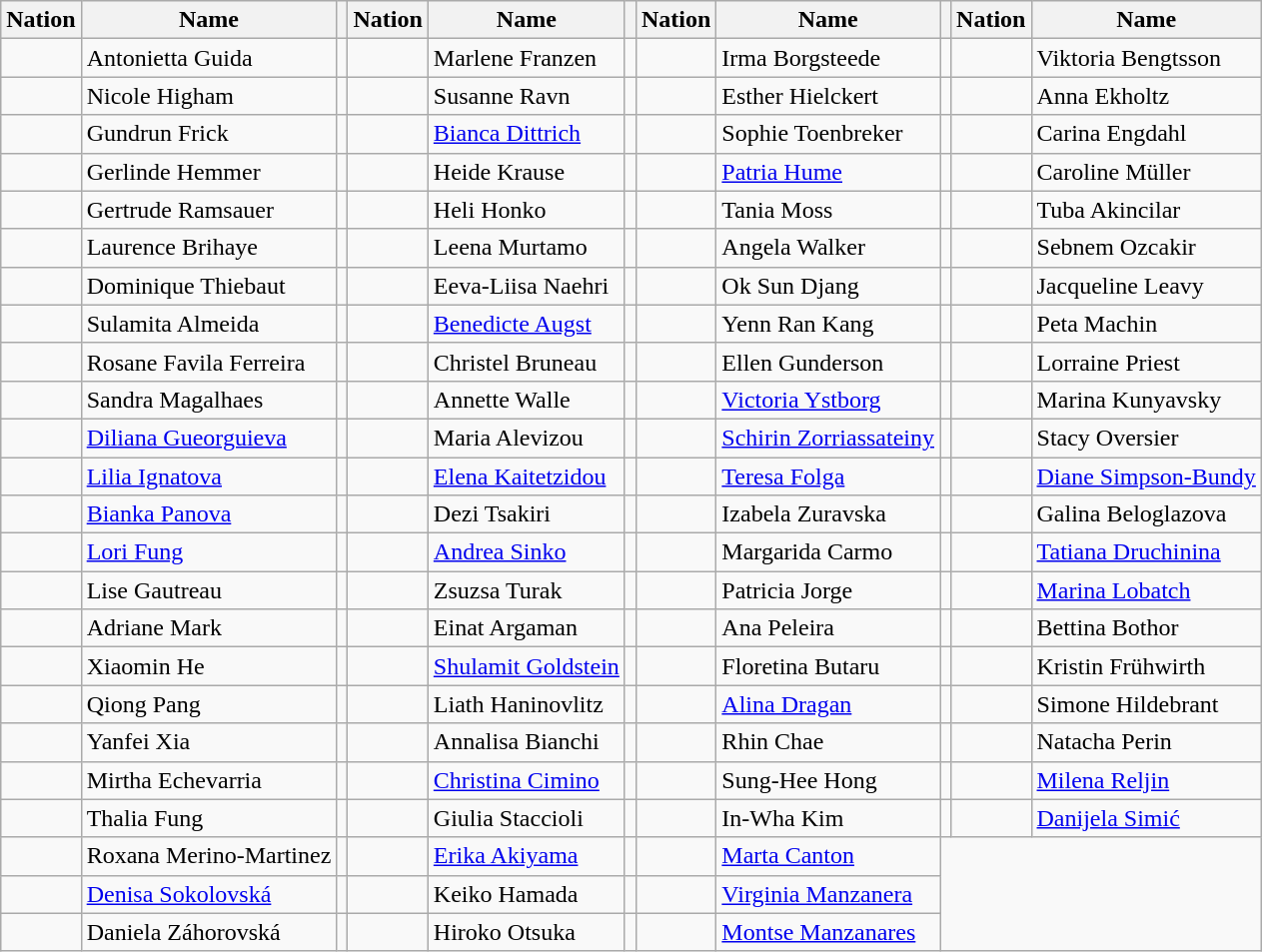<table class="wikitable">
<tr>
<th>Nation</th>
<th>Name</th>
<th></th>
<th>Nation</th>
<th>Name</th>
<th></th>
<th>Nation</th>
<th>Name</th>
<th></th>
<th>Nation</th>
<th>Name</th>
</tr>
<tr>
<td></td>
<td>Antonietta Guida</td>
<td></td>
<td></td>
<td>Marlene Franzen</td>
<td></td>
<td></td>
<td>Irma Borgsteede</td>
<td></td>
<td></td>
<td>Viktoria Bengtsson</td>
</tr>
<tr>
<td></td>
<td>Nicole Higham</td>
<td></td>
<td></td>
<td>Susanne Ravn</td>
<td></td>
<td></td>
<td>Esther Hielckert</td>
<td></td>
<td></td>
<td>Anna Ekholtz</td>
</tr>
<tr>
<td></td>
<td>Gundrun Frick</td>
<td></td>
<td></td>
<td><a href='#'>Bianca Dittrich</a></td>
<td></td>
<td></td>
<td>Sophie Toenbreker</td>
<td></td>
<td></td>
<td>Carina Engdahl</td>
</tr>
<tr>
<td></td>
<td>Gerlinde Hemmer</td>
<td></td>
<td></td>
<td>Heide Krause</td>
<td></td>
<td></td>
<td><a href='#'>Patria Hume</a></td>
<td></td>
<td></td>
<td>Caroline Müller</td>
</tr>
<tr>
<td></td>
<td>Gertrude Ramsauer</td>
<td></td>
<td></td>
<td>Heli Honko</td>
<td></td>
<td></td>
<td>Tania Moss</td>
<td></td>
<td></td>
<td>Tuba Akincilar</td>
</tr>
<tr>
<td></td>
<td>Laurence Brihaye</td>
<td></td>
<td></td>
<td>Leena Murtamo</td>
<td></td>
<td></td>
<td>Angela Walker</td>
<td></td>
<td></td>
<td>Sebnem Ozcakir</td>
</tr>
<tr>
<td></td>
<td>Dominique Thiebaut</td>
<td></td>
<td></td>
<td>Eeva-Liisa Naehri</td>
<td></td>
<td></td>
<td>Ok Sun Djang</td>
<td></td>
<td></td>
<td>Jacqueline Leavy</td>
</tr>
<tr>
<td></td>
<td>Sulamita Almeida</td>
<td></td>
<td></td>
<td><a href='#'>Benedicte Augst</a></td>
<td></td>
<td></td>
<td>Yenn Ran Kang</td>
<td></td>
<td></td>
<td>Peta Machin</td>
</tr>
<tr>
<td></td>
<td>Rosane Favila Ferreira</td>
<td></td>
<td></td>
<td>Christel Bruneau</td>
<td></td>
<td></td>
<td>Ellen Gunderson</td>
<td></td>
<td></td>
<td>Lorraine Priest</td>
</tr>
<tr>
<td></td>
<td>Sandra Magalhaes</td>
<td></td>
<td></td>
<td>Annette Walle</td>
<td></td>
<td></td>
<td><a href='#'>Victoria Ystborg</a></td>
<td></td>
<td></td>
<td>Marina Kunyavsky</td>
</tr>
<tr>
<td></td>
<td><a href='#'>Diliana Gueorguieva</a></td>
<td></td>
<td></td>
<td>Maria Alevizou</td>
<td></td>
<td></td>
<td><a href='#'>Schirin Zorriassateiny</a></td>
<td></td>
<td></td>
<td>Stacy Oversier</td>
</tr>
<tr>
<td></td>
<td><a href='#'>Lilia Ignatova</a></td>
<td></td>
<td></td>
<td><a href='#'>Elena Kaitetzidou</a></td>
<td></td>
<td></td>
<td><a href='#'>Teresa Folga</a></td>
<td></td>
<td></td>
<td><a href='#'>Diane Simpson-Bundy</a></td>
</tr>
<tr>
<td></td>
<td><a href='#'>Bianka Panova</a></td>
<td></td>
<td></td>
<td>Dezi Tsakiri</td>
<td></td>
<td></td>
<td>Izabela Zuravska</td>
<td></td>
<td></td>
<td>Galina Beloglazova</td>
</tr>
<tr>
<td></td>
<td><a href='#'>Lori Fung</a></td>
<td></td>
<td></td>
<td><a href='#'>Andrea Sinko</a></td>
<td></td>
<td></td>
<td>Margarida Carmo</td>
<td></td>
<td></td>
<td><a href='#'>Tatiana Druchinina</a></td>
</tr>
<tr>
<td></td>
<td>Lise Gautreau</td>
<td></td>
<td></td>
<td>Zsuzsa Turak</td>
<td></td>
<td></td>
<td>Patricia Jorge</td>
<td></td>
<td></td>
<td><a href='#'>Marina Lobatch</a></td>
</tr>
<tr>
<td></td>
<td>Adriane Mark</td>
<td></td>
<td></td>
<td>Einat Argaman</td>
<td></td>
<td></td>
<td>Ana Peleira</td>
<td></td>
<td></td>
<td>Bettina Bothor</td>
</tr>
<tr>
<td></td>
<td>Xiaomin He</td>
<td></td>
<td></td>
<td><a href='#'>Shulamit Goldstein</a></td>
<td></td>
<td></td>
<td>Floretina Butaru</td>
<td></td>
<td></td>
<td>Kristin Frühwirth</td>
</tr>
<tr>
<td></td>
<td>Qiong Pang</td>
<td></td>
<td></td>
<td>Liath Haninovlitz</td>
<td></td>
<td></td>
<td><a href='#'>Alina Dragan</a></td>
<td></td>
<td></td>
<td>Simone Hildebrant</td>
</tr>
<tr>
<td></td>
<td>Yanfei Xia</td>
<td></td>
<td></td>
<td>Annalisa Bianchi</td>
<td></td>
<td></td>
<td>Rhin Chae</td>
<td></td>
<td></td>
<td>Natacha Perin</td>
</tr>
<tr>
<td></td>
<td>Mirtha Echevarria</td>
<td></td>
<td></td>
<td><a href='#'>Christina Cimino</a></td>
<td></td>
<td></td>
<td>Sung-Hee Hong</td>
<td></td>
<td></td>
<td><a href='#'>Milena Reljin</a></td>
</tr>
<tr>
<td></td>
<td>Thalia Fung</td>
<td></td>
<td></td>
<td>Giulia Staccioli</td>
<td></td>
<td></td>
<td>In-Wha Kim</td>
<td></td>
<td></td>
<td><a href='#'>Danijela Simić</a></td>
</tr>
<tr>
<td></td>
<td>Roxana Merino-Martinez</td>
<td></td>
<td></td>
<td><a href='#'>Erika Akiyama</a></td>
<td></td>
<td></td>
<td><a href='#'>Marta Canton</a></td>
</tr>
<tr>
<td></td>
<td><a href='#'>Denisa Sokolovská</a></td>
<td></td>
<td></td>
<td>Keiko Hamada</td>
<td></td>
<td></td>
<td><a href='#'>Virginia Manzanera</a></td>
</tr>
<tr>
<td></td>
<td>Daniela Záhorovská</td>
<td></td>
<td></td>
<td>Hiroko Otsuka</td>
<td></td>
<td></td>
<td><a href='#'>Montse Manzanares</a></td>
</tr>
</table>
